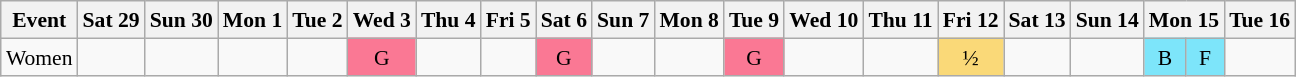<table class="wikitable" style="margin:0.5em auto; font-size:90%; line-height:1.25em; text-align:center">
<tr>
<th>Event</th>
<th>Sat 29</th>
<th>Sun 30</th>
<th>Mon 1</th>
<th>Tue 2</th>
<th>Wed 3</th>
<th>Thu 4</th>
<th>Fri 5</th>
<th>Sat 6</th>
<th>Sun 7</th>
<th>Mon 8</th>
<th>Tue 9</th>
<th>Wed 10</th>
<th>Thu 11</th>
<th>Fri 12</th>
<th>Sat 13</th>
<th>Sun 14</th>
<th colspan=2>Mon 15</th>
<th colspan="2">Tue 16</th>
</tr>
<tr>
<td>Women</td>
<td></td>
<td></td>
<td></td>
<td></td>
<td bgcolor="#FA7894">G</td>
<td></td>
<td></td>
<td bgcolor="#FA7894">G</td>
<td></td>
<td></td>
<td bgcolor="#FA7894">G</td>
<td></td>
<td></td>
<td bgcolor="#FAD978">½</td>
<td></td>
<td></td>
<td bgcolor="#7DE5FA">B</td>
<td bgcolor="#7DE5FA">F</td>
<td></td>
</tr>
</table>
